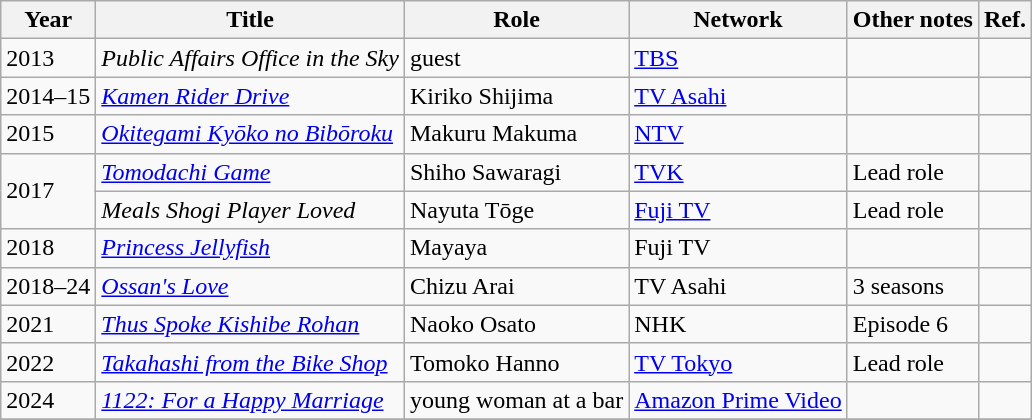<table class="wikitable">
<tr>
<th>Year</th>
<th>Title</th>
<th>Role</th>
<th>Network</th>
<th>Other notes</th>
<th>Ref.</th>
</tr>
<tr>
<td>2013</td>
<td><em>Public Affairs Office in the Sky</em></td>
<td>guest</td>
<td><a href='#'>TBS</a></td>
<td></td>
<td></td>
</tr>
<tr>
<td>2014–15</td>
<td><em><a href='#'>Kamen Rider Drive</a></em></td>
<td>Kiriko Shijima</td>
<td><a href='#'>TV Asahi</a></td>
<td></td>
<td></td>
</tr>
<tr>
<td>2015</td>
<td><em><a href='#'>Okitegami Kyōko no Bibōroku</a></em></td>
<td>Makuru Makuma</td>
<td><a href='#'>NTV</a></td>
<td></td>
<td></td>
</tr>
<tr>
<td rowspan="2">2017</td>
<td><em><a href='#'>Tomodachi Game</a></em></td>
<td>Shiho Sawaragi</td>
<td><a href='#'>TVK</a></td>
<td>Lead role</td>
<td></td>
</tr>
<tr>
<td><em>Meals Shogi Player Loved</em></td>
<td>Nayuta Tōge</td>
<td><a href='#'>Fuji TV</a></td>
<td>Lead role</td>
<td></td>
</tr>
<tr>
<td rowspan="1">2018</td>
<td><em><a href='#'>Princess Jellyfish</a></em></td>
<td>Mayaya</td>
<td>Fuji TV</td>
<td></td>
<td></td>
</tr>
<tr>
<td>2018–24</td>
<td><em><a href='#'>Ossan's Love</a></em></td>
<td>Chizu Arai</td>
<td>TV Asahi</td>
<td>3 seasons</td>
<td></td>
</tr>
<tr>
<td>2021</td>
<td><em><a href='#'>Thus Spoke Kishibe Rohan</a></em></td>
<td>Naoko Osato</td>
<td>NHK</td>
<td>Episode 6</td>
<td></td>
</tr>
<tr>
<td>2022</td>
<td><em><a href='#'>Takahashi from the Bike Shop</a></em></td>
<td>Tomoko Hanno</td>
<td><a href='#'>TV Tokyo</a></td>
<td>Lead role</td>
<td></td>
</tr>
<tr>
<td>2024</td>
<td><em><a href='#'>1122: For a Happy Marriage</a></em></td>
<td>young woman at a bar</td>
<td><a href='#'>Amazon Prime Video</a></td>
<td></td>
<td></td>
</tr>
<tr>
</tr>
</table>
